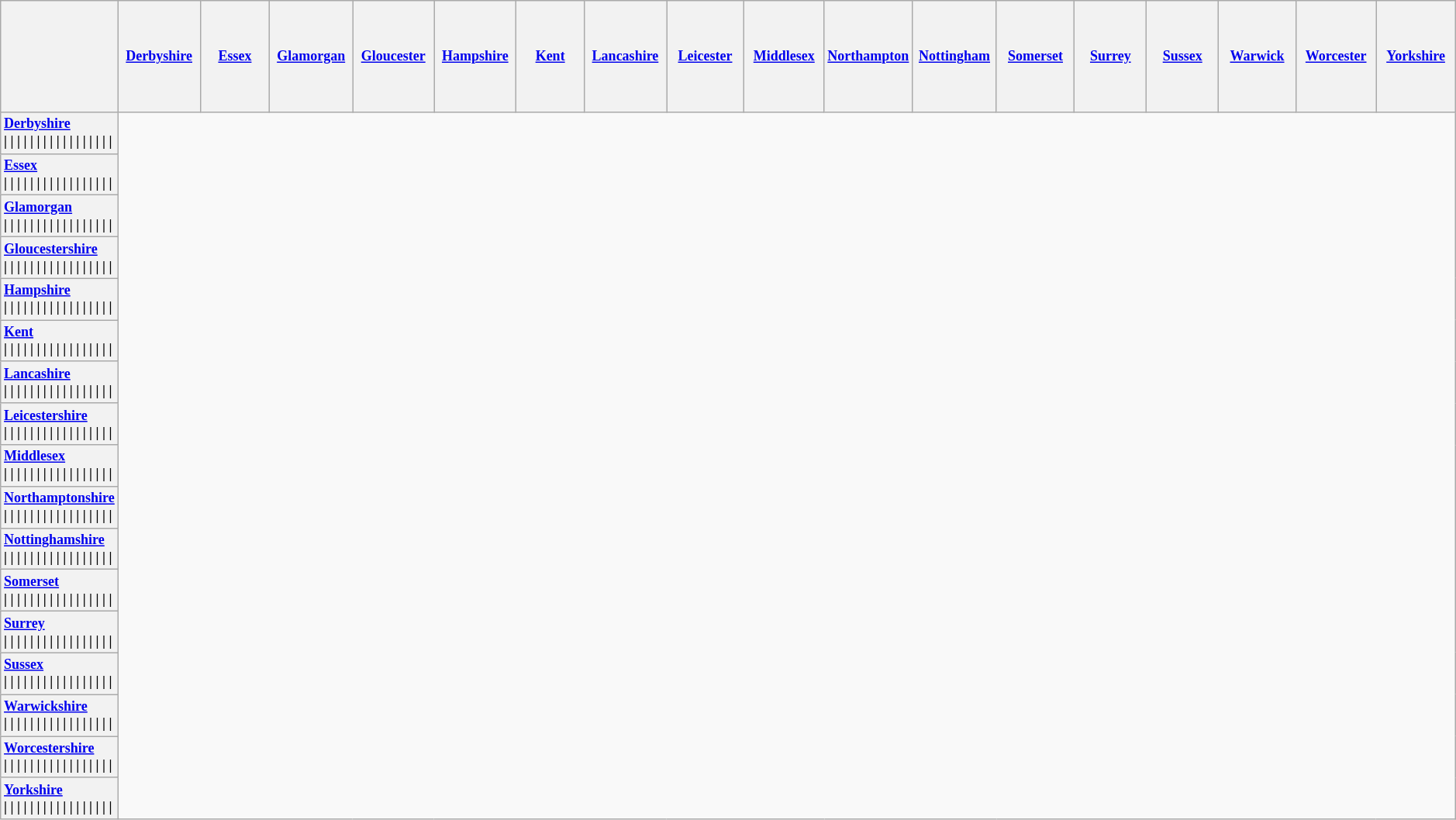<table class="wikitable" style="font-size: 75%; text-align:left;">
<tr>
<th style="height:90px; width:50px; text-align:center;"></th>
<th width=70><a href='#'>Derbyshire</a></th>
<th width=70><a href='#'>Essex</a></th>
<th width=70><a href='#'>Glamorgan</a></th>
<th width=70><a href='#'>Gloucester</a></th>
<th width=70><a href='#'>Hampshire</a></th>
<th width=70><a href='#'>Kent</a></th>
<th width=70><a href='#'>Lancashire</a></th>
<th width=70><a href='#'>Leicester</a></th>
<th width=70><a href='#'>Middlesex</a></th>
<th width=70><a href='#'>Northampton</a></th>
<th width=70><a href='#'>Nottingham</a></th>
<th width=70><a href='#'>Somerset</a></th>
<th width=70><a href='#'>Surrey</a></th>
<th width=70><a href='#'>Sussex</a></th>
<th width=70><a href='#'>Warwick</a></th>
<th width=70><a href='#'>Worcester</a></th>
<th width=70><a href='#'>Yorkshire</a></th>
</tr>
<tr>
<th style="text-align:left; border-left:none"><a href='#'>Derbyshire</a><br> | 
 | 
 | 
 | 
 | 
 | 
 | 
 | 
 | 
 | 
 | 
 | 
 | 
 | 
 | 
 | 
 | </th>
</tr>
<tr>
<th style="text-align:left; border-left:none"><a href='#'>Essex</a><br> | 
 | 
 | 
 | 
 | 
 | 
 | 
 | 
 | 
 | 
 | 
 | 
 | 
 | 
 | 
 | 
 | </th>
</tr>
<tr>
<th style="text-align:left; border-left:none"><a href='#'>Glamorgan</a><br> | 
 | 
 | 
 | 
 | 
 | 
 | 
 | 
 | 
 | 
 | 
 | 
 | 
 | 
 | 
 | 
 | </th>
</tr>
<tr>
<th style="text-align:left; border-left:none"><a href='#'>Gloucestershire</a><br> | 
 | 
 | 
 | 
 | 
 | 
 | 
 | 
 | 
 | 
 | 
 | 
 | 
 | 
 | 
 | 
 | </th>
</tr>
<tr>
<th style="text-align:left; border-left:none"><a href='#'>Hampshire</a><br> | 
 | 
 | 
 | 
 | 
 | 
 | 
 | 
 | 
 | 
 | 
 | 
 | 
 | 
 | 
 | 
 | </th>
</tr>
<tr>
<th style="text-align:left; border-left:none"><a href='#'>Kent</a><br> | 
 | 
 | 
 | 
 | 
 | 
 | 
 | 
 | 
 | 
 | 
 | 
 | 
 | 
 | 
 | 
 | </th>
</tr>
<tr>
<th style="text-align:left; border-left:none"><a href='#'>Lancashire</a><br> | 
 | 
 | 
 | 
 | 
 | 
 | 
 | 
 | 
 | 
 | 
 | 
 | 
 | 
 | 
 | 
 | </th>
</tr>
<tr>
<th style="text-align:left; border-left:none"><a href='#'>Leicestershire</a><br> | 
 | 
 | 
 | 
 | 
 | 
 | 
 | 
 | 
 | 
 | 
 | 
 | 
 | 
 | 
 | 
 | </th>
</tr>
<tr>
<th style="text-align:left; border-left:none"><a href='#'>Middlesex</a><br> | 
 | 
 | 
 | 
 | 
 | 
 | 
 | 
 | 
 | 
 | 
 | 
 | 
 | 
 | 
 | 
 | </th>
</tr>
<tr>
<th style="text-align:left; border-left:none"><a href='#'>Northamptonshire</a><br> | 
 | 
 | 
 | 
 | 
 | 
 | 
 | 
 | 
 | 
 | 
 | 
 | 
 | 
 | 
 | 
 | </th>
</tr>
<tr>
<th style="text-align:left; border-left:none"><a href='#'>Nottinghamshire</a><br> | 
 | 
 | 
 | 
 | 
 | 
 | 
 | 
 | 
 | 
 | 
 | 
 | 
 | 
 | 
 | 
 | </th>
</tr>
<tr>
<th style="text-align:left; border-left:none"><a href='#'>Somerset</a><br> | 
 | 
 | 
 | 
 | 
 | 
 | 
 | 
 | 
 | 
 | 
 | 
 | 
 | 
 | 
 | 
 | </th>
</tr>
<tr>
<th style="text-align:left; border-left:none"><a href='#'>Surrey</a><br> | 
 | 
 | 
 | 
 | 
 | 
 | 
 | 
 | 
 | 
 | 
 | 
 | 
 | 
 | 
 | 
 | </th>
</tr>
<tr>
<th style="text-align:left; border-left:none"><a href='#'>Sussex</a><br> | 
 | 
 | 
 | 
 | 
 | 
 | 
 | 
 | 
 | 
 | 
 | 
 | 
 | 
 | 
 | 
 | </th>
</tr>
<tr>
<th style="text-align:left; border-left:none"><a href='#'>Warwickshire</a><br> | 
 | 
 | 
 | 
 | 
 | 
 | 
 | 
 | 
 | 
 | 
 | 
 | 
 | 
 | 
 | 
 | </th>
</tr>
<tr>
<th style="text-align:left; border-left:none"><a href='#'>Worcestershire</a><br> | 
 | 
 | 
 | 
 | 
 | 
 | 
 | 
 | 
 | 
 | 
 | 
 | 
 | 
 | 
 | 
 | </th>
</tr>
<tr>
<th style="text-align:left; border-left:none"><a href='#'>Yorkshire</a><br> | 
 | 
 | 
 | 
 | 
 | 
 | 
 | 
 | 
 | 
 | 
 | 
 | 
 | 
 | 
 | 
 | </th>
</tr>
</table>
